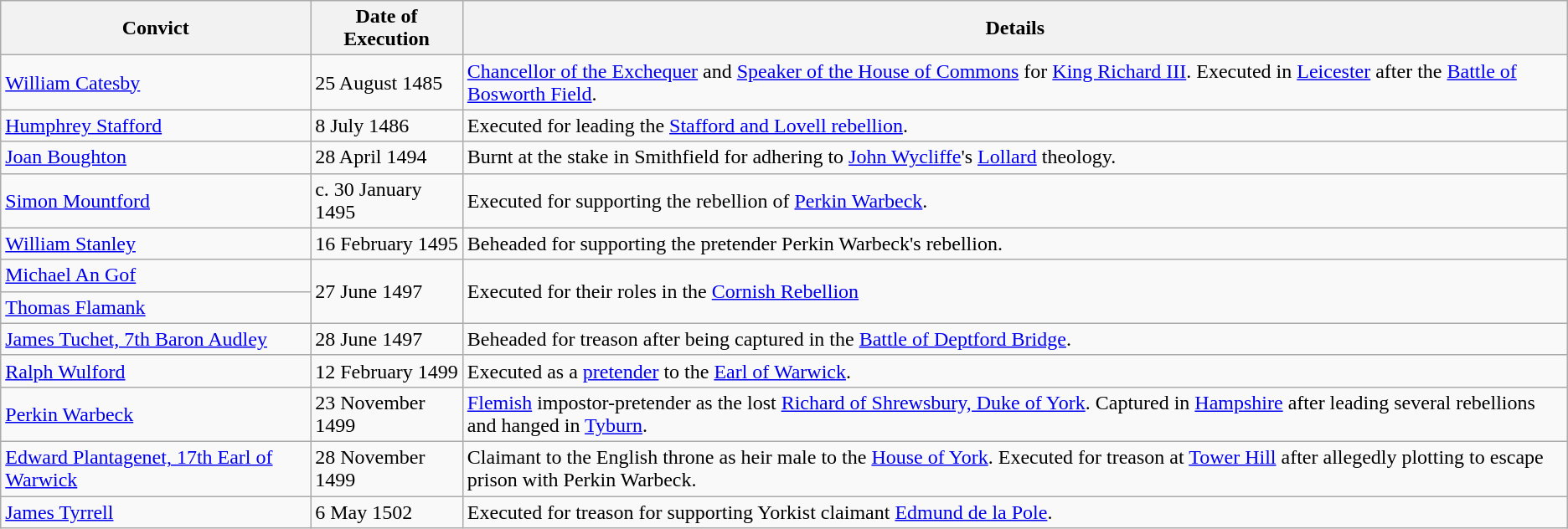<table class="wikitable">
<tr>
<th>Convict</th>
<th>Date of Execution</th>
<th>Details</th>
</tr>
<tr>
<td><a href='#'>William Catesby</a></td>
<td>25 August 1485</td>
<td><a href='#'>Chancellor of the Exchequer</a> and <a href='#'>Speaker of the House of Commons</a> for <a href='#'>King Richard III</a>. Executed in <a href='#'>Leicester</a> after the <a href='#'>Battle of Bosworth Field</a>.</td>
</tr>
<tr>
<td><a href='#'>Humphrey Stafford</a></td>
<td>8 July 1486</td>
<td>Executed for leading the <a href='#'>Stafford and Lovell rebellion</a>.</td>
</tr>
<tr>
<td><a href='#'>Joan Boughton</a></td>
<td>28 April 1494</td>
<td>Burnt at the stake in Smithfield for adhering to <a href='#'>John Wycliffe</a>'s <a href='#'>Lollard</a> theology.</td>
</tr>
<tr>
<td><a href='#'>Simon Mountford</a></td>
<td>c. 30 January 1495</td>
<td>Executed for supporting the rebellion of <a href='#'>Perkin Warbeck</a>.</td>
</tr>
<tr>
<td><a href='#'>William Stanley</a></td>
<td>16 February 1495</td>
<td>Beheaded for supporting the pretender Perkin Warbeck's rebellion.</td>
</tr>
<tr>
<td><a href='#'>Michael An Gof</a></td>
<td rowspan="2">27 June 1497</td>
<td rowspan="2">Executed for their roles in the <a href='#'>Cornish Rebellion</a></td>
</tr>
<tr>
<td><a href='#'>Thomas Flamank</a></td>
</tr>
<tr>
<td><a href='#'>James Tuchet, 7th Baron Audley</a></td>
<td>28 June 1497</td>
<td>Beheaded for treason after being captured in the <a href='#'>Battle of Deptford Bridge</a>.</td>
</tr>
<tr>
<td><a href='#'>Ralph Wulford</a></td>
<td>12 February 1499</td>
<td>Executed as a <a href='#'>pretender</a> to the <a href='#'>Earl of Warwick</a>.</td>
</tr>
<tr>
<td><a href='#'>Perkin Warbeck</a></td>
<td>23 November 1499</td>
<td><a href='#'>Flemish</a> impostor-pretender as the lost <a href='#'>Richard of Shrewsbury, Duke of York</a>. Captured in <a href='#'>Hampshire</a> after leading several rebellions and hanged in <a href='#'>Tyburn</a>.</td>
</tr>
<tr>
<td><a href='#'>Edward Plantagenet, 17th Earl of Warwick</a></td>
<td>28 November 1499</td>
<td>Claimant to the English throne as heir male to the <a href='#'>House of York</a>. Executed for treason at <a href='#'>Tower Hill</a> after allegedly plotting to escape prison with Perkin Warbeck.</td>
</tr>
<tr>
<td><a href='#'>James Tyrrell</a></td>
<td>6 May 1502</td>
<td>Executed for treason for supporting Yorkist claimant <a href='#'>Edmund de la Pole</a>.</td>
</tr>
</table>
